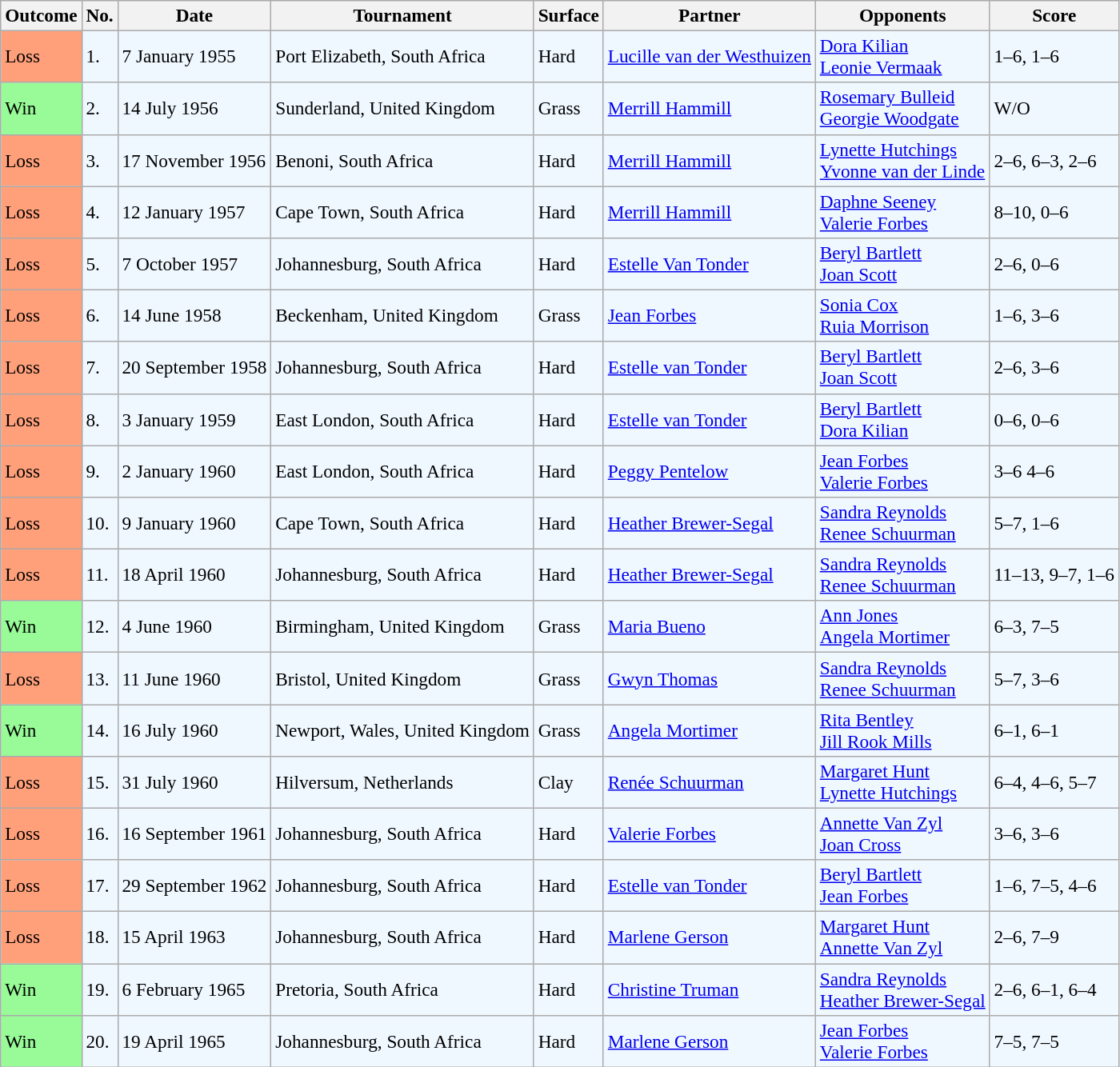<table class="wikitable" style="font-size:97%">
<tr>
<th>Outcome</th>
<th>No.</th>
<th>Date</th>
<th>Tournament</th>
<th>Surface</th>
<th>Partner</th>
<th>Opponents</th>
<th>Score</th>
</tr>
<tr style="background:#f0f8ff;">
<td style="background:#ffa07a;">Loss</td>
<td>1.</td>
<td>7 January 1955</td>
<td>Port Elizabeth, South Africa</td>
<td>Hard</td>
<td> <a href='#'>Lucille van der Westhuizen</a></td>
<td> <a href='#'>Dora Kilian</a> <br>  <a href='#'>Leonie Vermaak</a></td>
<td>1–6, 1–6</td>
</tr>
<tr style="background:#f0f8ff;">
<td style="background:#98fb98;">Win</td>
<td>2.</td>
<td>14 July 1956</td>
<td>Sunderland, United Kingdom</td>
<td>Grass</td>
<td> <a href='#'>Merrill Hammill</a></td>
<td> <a href='#'>Rosemary Bulleid</a> <br>  <a href='#'>Georgie Woodgate</a></td>
<td>W/O</td>
</tr>
<tr style="background:#f0f8ff;">
<td style="background:#ffa07a;">Loss</td>
<td>3.</td>
<td>17 November 1956</td>
<td>Benoni, South Africa</td>
<td>Hard</td>
<td> <a href='#'>Merrill Hammill</a></td>
<td> <a href='#'>Lynette Hutchings</a> <br>  <a href='#'>Yvonne van der Linde</a></td>
<td>2–6, 6–3, 2–6</td>
</tr>
<tr style="background:#f0f8ff;">
<td style="background:#ffa07a;">Loss</td>
<td>4.</td>
<td>12 January 1957</td>
<td>Cape Town, South Africa</td>
<td>Hard</td>
<td> <a href='#'>Merrill Hammill</a></td>
<td> <a href='#'>Daphne Seeney</a> <br>  <a href='#'>Valerie Forbes</a></td>
<td>8–10, 0–6</td>
</tr>
<tr style="background:#f0f8ff;">
<td style="background:#ffa07a;">Loss</td>
<td>5.</td>
<td>7 October 1957</td>
<td>Johannesburg, South Africa</td>
<td>Hard</td>
<td> <a href='#'>Estelle Van Tonder</a></td>
<td> <a href='#'>Beryl Bartlett</a> <br>  <a href='#'>Joan Scott</a></td>
<td>2–6, 0–6</td>
</tr>
<tr style="background:#f0f8ff;">
<td style="background:#ffa07a;">Loss</td>
<td>6.</td>
<td>14 June 1958</td>
<td>Beckenham, United Kingdom</td>
<td>Grass</td>
<td> <a href='#'>Jean Forbes</a></td>
<td> <a href='#'>Sonia Cox</a> <br>  <a href='#'>Ruia Morrison</a></td>
<td>1–6, 3–6</td>
</tr>
<tr style="background:#f0f8ff;">
<td style="background:#ffa07a;">Loss</td>
<td>7.</td>
<td>20 September 1958</td>
<td>Johannesburg, South Africa</td>
<td>Hard</td>
<td> <a href='#'>Estelle van Tonder</a></td>
<td> <a href='#'>Beryl Bartlett</a> <br>  <a href='#'>Joan Scott</a></td>
<td>2–6, 3–6</td>
</tr>
<tr style="background:#f0f8ff;">
<td style="background:#ffa07a;">Loss</td>
<td>8.</td>
<td>3 January 1959</td>
<td>East London, South Africa</td>
<td>Hard</td>
<td> <a href='#'>Estelle van Tonder</a></td>
<td> <a href='#'>Beryl Bartlett</a> <br>  <a href='#'>Dora Kilian</a></td>
<td>0–6, 0–6</td>
</tr>
<tr style="background:#f0f8ff;">
<td style="background:#ffa07a;">Loss</td>
<td>9.</td>
<td>2 January 1960</td>
<td>East London, South Africa</td>
<td>Hard</td>
<td> <a href='#'>Peggy Pentelow</a></td>
<td> <a href='#'>Jean Forbes</a><br>  <a href='#'>Valerie Forbes</a></td>
<td>3–6 4–6</td>
</tr>
<tr style="background:#f0f8ff;">
<td style="background:#ffa07a;">Loss</td>
<td>10.</td>
<td>9 January 1960</td>
<td>Cape Town, South Africa</td>
<td>Hard</td>
<td> <a href='#'>Heather Brewer-Segal</a></td>
<td> <a href='#'>Sandra Reynolds</a><br>  <a href='#'>Renee Schuurman</a></td>
<td>5–7, 1–6</td>
</tr>
<tr style="background:#f0f8ff;">
<td style="background:#ffa07a;">Loss</td>
<td>11.</td>
<td>18 April 1960</td>
<td>Johannesburg, South Africa</td>
<td>Hard</td>
<td> <a href='#'>Heather Brewer-Segal</a></td>
<td> <a href='#'>Sandra Reynolds</a><br>  <a href='#'>Renee Schuurman</a></td>
<td>11–13, 9–7, 1–6</td>
</tr>
<tr style="background:#f0f8ff;">
<td style="background:#98fb98;">Win</td>
<td>12.</td>
<td>4 June 1960</td>
<td>Birmingham, United Kingdom</td>
<td>Grass</td>
<td> <a href='#'>Maria Bueno</a></td>
<td> <a href='#'>Ann Jones</a> <br>  <a href='#'>Angela Mortimer</a></td>
<td>6–3, 7–5</td>
</tr>
<tr style="background:#f0f8ff;">
<td style="background:#ffa07a;">Loss</td>
<td>13.</td>
<td>11 June 1960</td>
<td>Bristol, United Kingdom</td>
<td>Grass</td>
<td> <a href='#'>Gwyn Thomas</a></td>
<td> <a href='#'>Sandra Reynolds</a><br>  <a href='#'>Renee Schuurman</a></td>
<td>5–7, 3–6</td>
</tr>
<tr style="background:#f0f8ff;">
<td style="background:#98fb98;">Win</td>
<td>14.</td>
<td>16 July 1960</td>
<td>Newport, Wales, United Kingdom</td>
<td>Grass</td>
<td> <a href='#'>Angela Mortimer</a></td>
<td> <a href='#'>Rita Bentley</a><br>  <a href='#'>Jill Rook Mills</a></td>
<td>6–1, 6–1</td>
</tr>
<tr style="background:#f0f8ff;">
<td style="background:#ffa07a;">Loss</td>
<td>15.</td>
<td>31 July 1960</td>
<td>Hilversum, Netherlands</td>
<td>Clay</td>
<td> <a href='#'>Renée Schuurman</a></td>
<td> <a href='#'>Margaret Hunt</a><br>  <a href='#'>Lynette Hutchings</a></td>
<td>6–4, 4–6, 5–7</td>
</tr>
<tr style="background:#f0f8ff;">
<td style="background:#ffa07a;">Loss</td>
<td>16.</td>
<td>16 September 1961</td>
<td>Johannesburg, South Africa</td>
<td>Hard</td>
<td> <a href='#'>Valerie Forbes</a></td>
<td> <a href='#'>Annette Van Zyl</a><br>  <a href='#'>Joan Cross</a></td>
<td>3–6, 3–6</td>
</tr>
<tr style="background:#f0f8ff;">
<td style="background:#ffa07a;">Loss</td>
<td>17.</td>
<td>29 September 1962</td>
<td>Johannesburg, South Africa</td>
<td>Hard</td>
<td> <a href='#'>Estelle van Tonder</a></td>
<td> <a href='#'>Beryl Bartlett</a><br>  <a href='#'>Jean Forbes</a></td>
<td>1–6, 7–5, 4–6</td>
</tr>
<tr style="background:#f0f8ff;">
<td style="background:#ffa07a;">Loss</td>
<td>18.</td>
<td>15 April 1963</td>
<td>Johannesburg, South Africa</td>
<td>Hard</td>
<td> <a href='#'>Marlene Gerson</a></td>
<td> <a href='#'>Margaret Hunt</a><br>  <a href='#'>Annette Van Zyl</a></td>
<td>2–6, 7–9</td>
</tr>
<tr style="background:#f0f8ff;">
<td style="background:#98fb98;">Win</td>
<td>19.</td>
<td>6 February 1965</td>
<td>Pretoria, South Africa</td>
<td>Hard</td>
<td> <a href='#'>Christine Truman</a></td>
<td> <a href='#'>Sandra Reynolds</a><br>  <a href='#'>Heather Brewer-Segal</a></td>
<td>2–6, 6–1, 6–4</td>
</tr>
<tr style="background:#f0f8ff;">
<td style="background:#98fb98;">Win</td>
<td>20.</td>
<td>19 April 1965</td>
<td>Johannesburg, South Africa</td>
<td>Hard</td>
<td> <a href='#'>Marlene Gerson</a></td>
<td> <a href='#'>Jean Forbes</a><br>  <a href='#'>Valerie Forbes</a></td>
<td>7–5, 7–5</td>
</tr>
</table>
